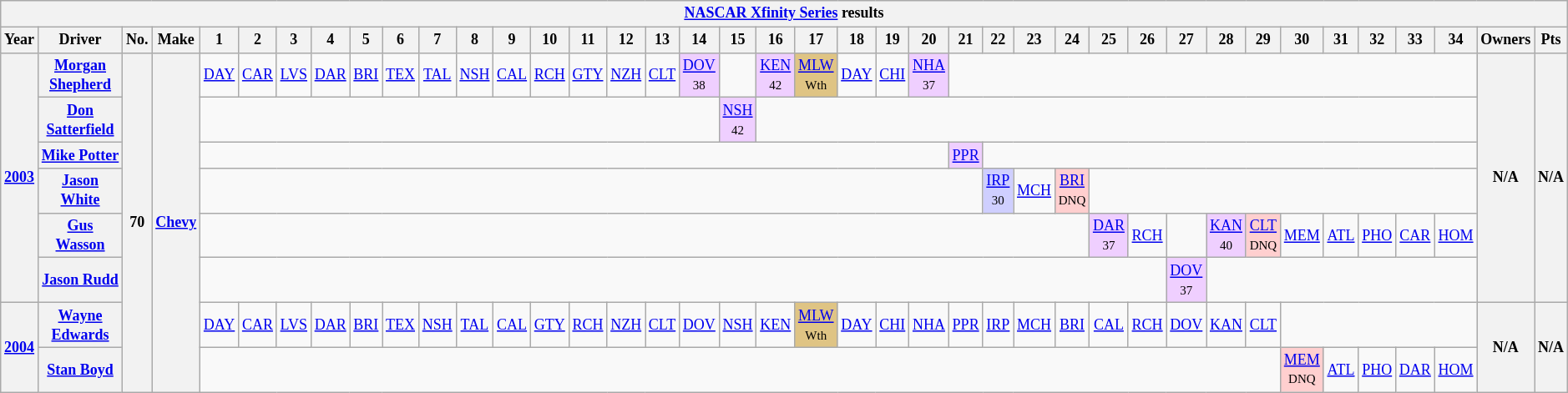<table class="wikitable" style="text-align:center; font-size:75%">
<tr>
<th colspan=45><a href='#'>NASCAR Xfinity Series</a> results</th>
</tr>
<tr>
<th>Year</th>
<th>Driver</th>
<th>No.</th>
<th>Make</th>
<th>1</th>
<th>2</th>
<th>3</th>
<th>4</th>
<th>5</th>
<th>6</th>
<th>7</th>
<th>8</th>
<th>9</th>
<th>10</th>
<th>11</th>
<th>12</th>
<th>13</th>
<th>14</th>
<th>15</th>
<th>16</th>
<th>17</th>
<th>18</th>
<th>19</th>
<th>20</th>
<th>21</th>
<th>22</th>
<th>23</th>
<th>24</th>
<th>25</th>
<th>26</th>
<th>27</th>
<th>28</th>
<th>29</th>
<th>30</th>
<th>31</th>
<th>32</th>
<th>33</th>
<th>34</th>
<th>Owners</th>
<th>Pts</th>
</tr>
<tr>
<th rowspan=6><a href='#'>2003</a></th>
<th><a href='#'>Morgan Shepherd</a></th>
<th rowspan=8>70</th>
<th rowspan=8><a href='#'>Chevy</a></th>
<td><a href='#'>DAY</a></td>
<td><a href='#'>CAR</a></td>
<td><a href='#'>LVS</a></td>
<td><a href='#'>DAR</a></td>
<td><a href='#'>BRI</a></td>
<td><a href='#'>TEX</a></td>
<td><a href='#'>TAL</a></td>
<td><a href='#'>NSH</a></td>
<td><a href='#'>CAL</a></td>
<td><a href='#'>RCH</a></td>
<td><a href='#'>GTY</a></td>
<td><a href='#'>NZH</a></td>
<td><a href='#'>CLT</a></td>
<td style="background:#EFCFFF;"><a href='#'>DOV</a><br><small>38</small></td>
<td></td>
<td style="background:#EFCFFF;"><a href='#'>KEN</a><br><small>42</small></td>
<td style="background:#DFC484;"><a href='#'>MLW</a><br><small>Wth</small></td>
<td><a href='#'>DAY</a></td>
<td><a href='#'>CHI</a></td>
<td style="background:#EFCFFF;"><a href='#'>NHA</a><br><small>37</small></td>
<td colspan=14></td>
<th rowspan=6>N/A</th>
<th rowspan=6>N/A</th>
</tr>
<tr>
<th><a href='#'>Don Satterfield</a></th>
<td colspan=14></td>
<td style="background:#EFCFFF;"><a href='#'>NSH</a><br><small>42</small></td>
<td colspan=19></td>
</tr>
<tr>
<th><a href='#'>Mike Potter</a></th>
<td colspan=20></td>
<td style="background:#EFCFFF;"><a href='#'>PPR</a><br></td>
<td colspan=13></td>
</tr>
<tr>
<th><a href='#'>Jason White</a></th>
<td colspan=21></td>
<td style="background:#CFCFFF;"><a href='#'>IRP</a><br><small>30</small></td>
<td><a href='#'>MCH</a></td>
<td style="background:#FFCFCF;"><a href='#'>BRI</a><br><small>DNQ</small></td>
<td colspan=10></td>
</tr>
<tr>
<th><a href='#'>Gus Wasson</a></th>
<td colspan=24></td>
<td style="background:#EFCFFF;"><a href='#'>DAR</a><br><small>37</small></td>
<td><a href='#'>RCH</a></td>
<td></td>
<td style="background:#EFCFFF;"><a href='#'>KAN</a><br><small>40</small></td>
<td style="background:#FFCFCF;"><a href='#'>CLT</a><br><small>DNQ</small></td>
<td><a href='#'>MEM</a></td>
<td><a href='#'>ATL</a></td>
<td><a href='#'>PHO</a></td>
<td><a href='#'>CAR</a></td>
<td><a href='#'>HOM</a></td>
</tr>
<tr>
<th><a href='#'>Jason Rudd</a></th>
<td colspan=26></td>
<td style="background:#EFCFFF;"><a href='#'>DOV</a><br><small>37</small></td>
<td colspan=7></td>
</tr>
<tr>
<th rowspan=2><a href='#'>2004</a></th>
<th><a href='#'>Wayne Edwards</a></th>
<td><a href='#'>DAY</a></td>
<td><a href='#'>CAR</a></td>
<td><a href='#'>LVS</a></td>
<td><a href='#'>DAR</a></td>
<td><a href='#'>BRI</a></td>
<td><a href='#'>TEX</a></td>
<td><a href='#'>NSH</a></td>
<td><a href='#'>TAL</a></td>
<td><a href='#'>CAL</a></td>
<td><a href='#'>GTY</a></td>
<td><a href='#'>RCH</a></td>
<td><a href='#'>NZH</a></td>
<td><a href='#'>CLT</a></td>
<td><a href='#'>DOV</a></td>
<td><a href='#'>NSH</a></td>
<td><a href='#'>KEN</a></td>
<td style="background:#DFC484;"><a href='#'>MLW</a><br><small>Wth</small></td>
<td><a href='#'>DAY</a></td>
<td><a href='#'>CHI</a></td>
<td><a href='#'>NHA</a></td>
<td><a href='#'>PPR</a></td>
<td><a href='#'>IRP</a></td>
<td><a href='#'>MCH</a></td>
<td><a href='#'>BRI</a></td>
<td><a href='#'>CAL</a></td>
<td><a href='#'>RCH</a></td>
<td><a href='#'>DOV</a></td>
<td><a href='#'>KAN</a></td>
<td><a href='#'>CLT</a></td>
<td colspan=5></td>
<th rowspan=2>N/A</th>
<th rowspan=2>N/A</th>
</tr>
<tr>
<th><a href='#'>Stan Boyd</a></th>
<td colspan=29></td>
<td style="background:#FFCFCF;"><a href='#'>MEM</a><br><small>DNQ</small></td>
<td><a href='#'>ATL</a></td>
<td><a href='#'>PHO</a></td>
<td><a href='#'>DAR</a></td>
<td><a href='#'>HOM</a></td>
</tr>
</table>
